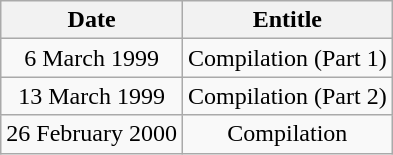<table class="wikitable" style="text-align:center;">
<tr>
<th>Date</th>
<th>Entitle</th>
</tr>
<tr>
<td>6 March 1999</td>
<td>Compilation (Part 1)</td>
</tr>
<tr>
<td>13 March 1999</td>
<td>Compilation (Part 2)</td>
</tr>
<tr>
<td>26 February 2000</td>
<td>Compilation</td>
</tr>
</table>
